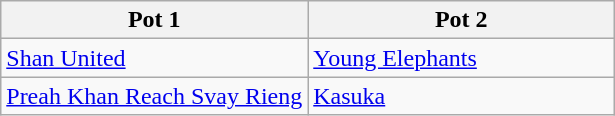<table class="wikitable">
<tr>
<th width="50%">Pot 1</th>
<th width="50%">Pot 2</th>
</tr>
<tr>
<td> <a href='#'>Shan United</a></td>
<td> <a href='#'>Young Elephants</a></td>
</tr>
<tr>
<td> <a href='#'>Preah Khan Reach Svay Rieng</a></td>
<td> <a href='#'>Kasuka</a></td>
</tr>
</table>
